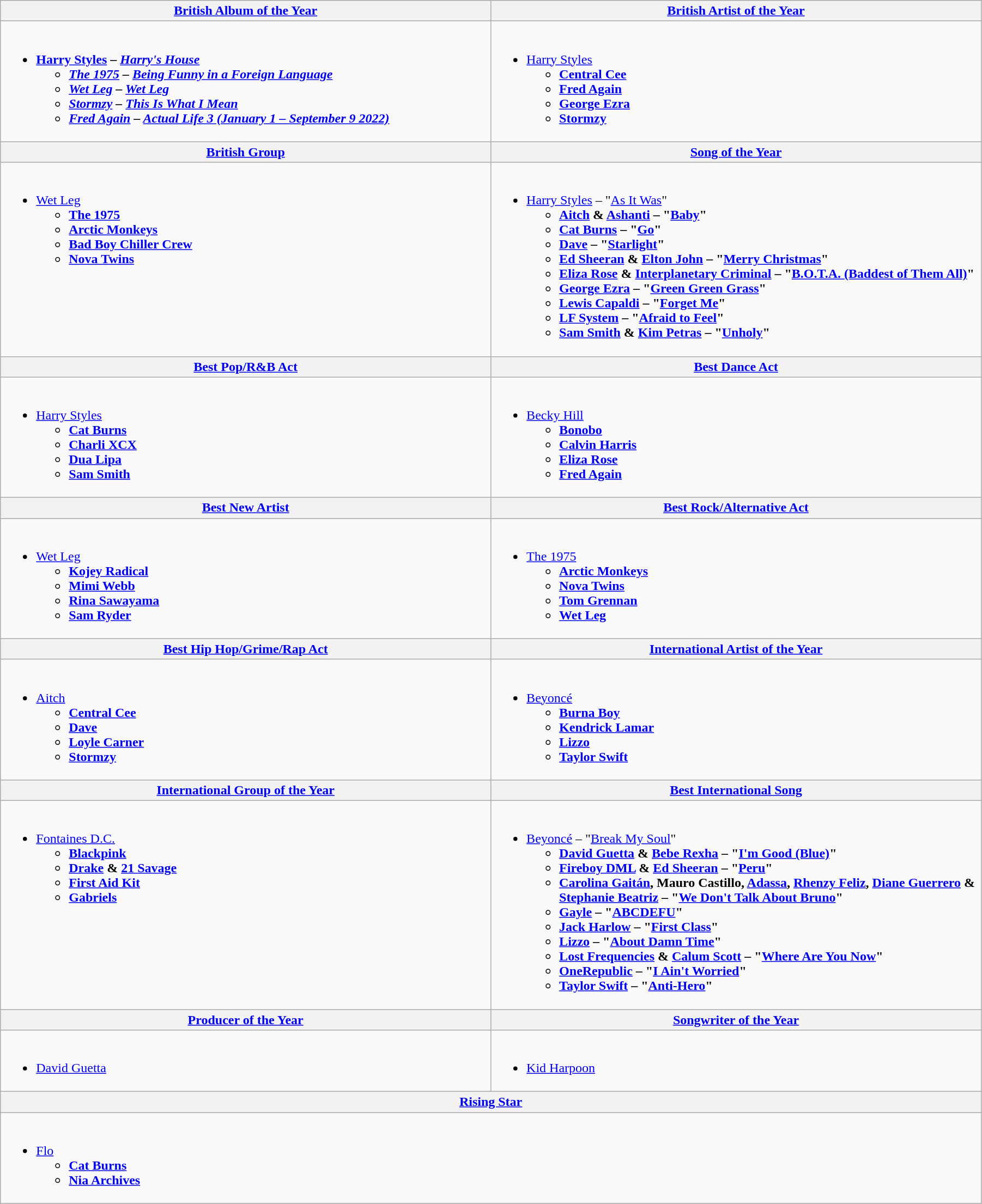<table class="wikitable" style="width:95%">
<tr>
<th width="50%"><a href='#'>British Album of the Year</a><br></th>
<th width="50%"><a href='#'>British Artist of the Year</a><br></th>
</tr>
<tr>
<td valign="top"><br><ul><li><strong><a href='#'>Harry Styles</a> – <em><a href='#'>Harry's House</a><strong><em><ul><li><a href='#'>The 1975</a> – </em><a href='#'>Being Funny in a Foreign Language</a><em></li><li><a href='#'>Wet Leg</a> – </em><a href='#'>Wet Leg</a><em></li><li><a href='#'>Stormzy</a> – </em><a href='#'>This Is What I Mean</a><em></li><li><a href='#'>Fred Again</a> – </em><a href='#'>Actual Life 3 (January 1 – September 9 2022)</a><em></li></ul></li></ul></td>
<td valign="top"><br><ul><li></strong><a href='#'>Harry Styles</a><strong><ul><li><a href='#'>Central Cee</a></li><li><a href='#'>Fred Again</a></li><li><a href='#'>George Ezra</a></li><li><a href='#'>Stormzy</a></li></ul></li></ul></td>
</tr>
<tr>
<th width="50%"><a href='#'>British Group</a><br></th>
<th width="50%"><a href='#'>Song of the Year</a><br></th>
</tr>
<tr>
<td valign="top"><br><ul><li></strong><a href='#'>Wet Leg</a><strong><ul><li><a href='#'>The 1975</a></li><li><a href='#'>Arctic Monkeys</a></li><li><a href='#'>Bad Boy Chiller Crew</a></li><li><a href='#'>Nova Twins</a></li></ul></li></ul></td>
<td valign="top"><br><ul><li></strong><a href='#'>Harry Styles</a> – "<a href='#'>As It Was</a>"<strong><ul><li><a href='#'>Aitch</a> & <a href='#'>Ashanti</a> – "<a href='#'>Baby</a>"</li><li><a href='#'>Cat Burns</a> – "<a href='#'>Go</a>"</li><li><a href='#'>Dave</a> – "<a href='#'>Starlight</a>"</li><li><a href='#'>Ed Sheeran</a> & <a href='#'>Elton John</a> – "<a href='#'>Merry Christmas</a>"</li><li><a href='#'>Eliza Rose</a> & <a href='#'>Interplanetary Criminal</a> – "<a href='#'>B.O.T.A. (Baddest of Them All)</a>"</li><li><a href='#'>George Ezra</a> – "<a href='#'>Green Green Grass</a>"</li><li><a href='#'>Lewis Capaldi</a> – "<a href='#'>Forget Me</a>"</li><li><a href='#'>LF System</a> – "<a href='#'>Afraid to Feel</a>"</li><li><a href='#'>Sam Smith</a> & <a href='#'>Kim Petras</a> – "<a href='#'>Unholy</a>"</li></ul></li></ul></td>
</tr>
<tr>
<th width="50%"><a href='#'>Best Pop/R&B Act</a><br></th>
<th width="50%"><a href='#'>Best Dance Act</a><br></th>
</tr>
<tr>
<td valign="top"><br><ul><li></strong><a href='#'>Harry Styles</a><strong><ul><li><a href='#'>Cat Burns</a></li><li><a href='#'>Charli XCX</a></li><li><a href='#'>Dua Lipa</a></li><li><a href='#'>Sam Smith</a></li></ul></li></ul></td>
<td valign="top"><br><ul><li></strong><a href='#'>Becky Hill</a><strong><ul><li><a href='#'>Bonobo</a></li><li><a href='#'>Calvin Harris</a></li><li><a href='#'>Eliza Rose</a></li><li><a href='#'>Fred Again</a></li></ul></li></ul></td>
</tr>
<tr>
<th width="50%"><a href='#'>Best New Artist</a><br></th>
<th width="50%"><a href='#'>Best Rock/Alternative Act</a><br></th>
</tr>
<tr>
<td valign="top"><br><ul><li></strong><a href='#'>Wet Leg</a><strong><ul><li><a href='#'>Kojey Radical</a></li><li><a href='#'>Mimi Webb</a></li><li><a href='#'>Rina Sawayama</a></li><li><a href='#'>Sam Ryder</a></li></ul></li></ul></td>
<td valign="top"><br><ul><li></strong><a href='#'>The 1975</a><strong><ul><li><a href='#'>Arctic Monkeys</a></li><li><a href='#'>Nova Twins</a></li><li><a href='#'>Tom Grennan</a></li><li><a href='#'>Wet Leg</a></li></ul></li></ul></td>
</tr>
<tr>
<th width="50%"><a href='#'>Best Hip Hop/Grime/Rap Act</a><br></th>
<th width="50%"><a href='#'>International Artist of the Year</a><br></th>
</tr>
<tr>
<td valign="top"><br><ul><li></strong><a href='#'>Aitch</a><strong><ul><li><a href='#'>Central Cee</a></li><li><a href='#'>Dave</a></li><li><a href='#'>Loyle Carner</a></li><li><a href='#'>Stormzy</a></li></ul></li></ul></td>
<td valign="top"><br><ul><li></strong><a href='#'>Beyoncé</a><strong><ul><li><a href='#'>Burna Boy</a></li><li><a href='#'>Kendrick Lamar</a></li><li><a href='#'>Lizzo</a></li><li><a href='#'>Taylor Swift</a></li></ul></li></ul></td>
</tr>
<tr>
<th width="50%"><a href='#'>International Group of the Year</a><br></th>
<th width="50%"><a href='#'>Best International Song</a><br></th>
</tr>
<tr>
<td valign="top"><br><ul><li></strong><a href='#'>Fontaines D.C.</a><strong><ul><li><a href='#'>Blackpink</a></li><li><a href='#'>Drake</a> & <a href='#'>21 Savage</a></li><li><a href='#'>First Aid Kit</a></li><li><a href='#'>Gabriels</a></li></ul></li></ul></td>
<td valign="top"><br><ul><li></strong><a href='#'>Beyoncé</a> – "<a href='#'>Break My Soul</a>"<strong><ul><li><a href='#'>David Guetta</a> & <a href='#'>Bebe Rexha</a> – "<a href='#'>I'm Good (Blue)</a>"</li><li><a href='#'>Fireboy DML</a> & <a href='#'>Ed Sheeran</a> – "<a href='#'>Peru</a>"</li><li><a href='#'>Carolina Gaitán</a>, Mauro Castillo, <a href='#'>Adassa</a>, <a href='#'>Rhenzy Feliz</a>, <a href='#'>Diane Guerrero</a> & <a href='#'>Stephanie Beatriz</a> – "<a href='#'>We Don't Talk About Bruno</a>"</li><li><a href='#'>Gayle</a> – "<a href='#'>ABCDEFU</a>"</li><li><a href='#'>Jack Harlow</a> – "<a href='#'>First Class</a>"</li><li><a href='#'>Lizzo</a> – "<a href='#'>About Damn Time</a>"</li><li><a href='#'>Lost Frequencies</a> & <a href='#'>Calum Scott</a> – "<a href='#'>Where Are You Now</a>"</li><li><a href='#'>OneRepublic</a> – "<a href='#'>I Ain't Worried</a>"</li><li><a href='#'>Taylor Swift</a> – "<a href='#'>Anti-Hero</a>"</li></ul></li></ul></td>
</tr>
<tr>
<th width="50%"><a href='#'>Producer of the Year</a><br></th>
<th width="50%"><a href='#'>Songwriter of the Year</a></th>
</tr>
<tr>
<td valign="top"><br><ul><li></strong><a href='#'>David Guetta</a><strong></li></ul></td>
<td valign="top"><br><ul><li></strong><a href='#'>Kid Harpoon</a><strong></li></ul></td>
</tr>
<tr>
<th colspan="2" width="50%"><a href='#'>Rising Star</a></th>
</tr>
<tr>
<td colspan="2" valign="top"><br><ul><li></strong><a href='#'>Flo</a><strong><ul><li><a href='#'>Cat Burns</a></li><li><a href='#'>Nia Archives</a></li></ul></li></ul></td>
</tr>
</table>
